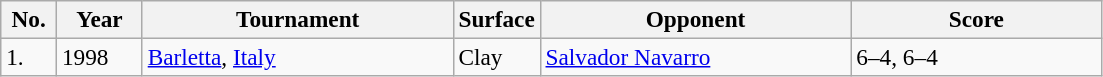<table class="sortable wikitable" style=font-size:97%>
<tr>
<th width=30>No.</th>
<th width=50>Year</th>
<th width=200>Tournament</th>
<th width=50>Surface</th>
<th width=200>Opponent</th>
<th width=160>Score</th>
</tr>
<tr>
<td>1.</td>
<td>1998</td>
<td><a href='#'>Barletta</a>, <a href='#'>Italy</a></td>
<td>Clay</td>
<td> <a href='#'>Salvador Navarro</a></td>
<td>6–4, 6–4</td>
</tr>
</table>
